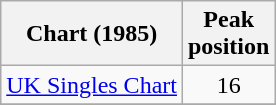<table class="wikitable">
<tr>
<th>Chart (1985)</th>
<th>Peak<br>position</th>
</tr>
<tr>
<td><a href='#'>UK Singles Chart</a></td>
<td align="center">16</td>
</tr>
<tr>
</tr>
</table>
